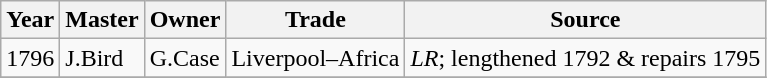<table class=" wikitable">
<tr>
<th>Year</th>
<th>Master</th>
<th>Owner</th>
<th>Trade</th>
<th>Source</th>
</tr>
<tr>
<td>1796</td>
<td>J.Bird</td>
<td>G.Case</td>
<td>Liverpool–Africa</td>
<td><em>LR</em>; lengthened 1792 & repairs 1795</td>
</tr>
<tr>
</tr>
</table>
